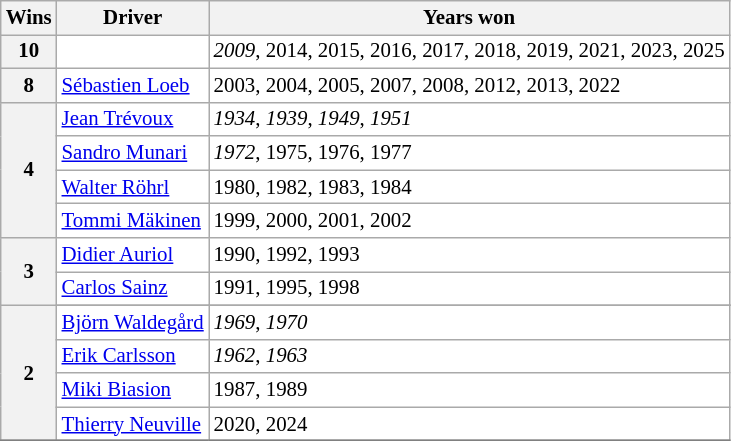<table class="wikitable sortable" style="font-size:87%; text-align:left; border:grey solid 1px; border-collapse:collapse; background:#ffffff;">
<tr>
<th>Wins</th>
<th>Driver</th>
<th>Years won</th>
</tr>
<tr>
<th>10</th>
<td></td>
<td><em>2009</em>, 2014, 2015, 2016, 2017, 2018, 2019, 2021, 2023, 2025</td>
</tr>
<tr>
<th>8</th>
<td> <a href='#'>Sébastien Loeb</a></td>
<td>2003, 2004, 2005, 2007, 2008, 2012, 2013, 2022</td>
</tr>
<tr>
<th rowspan=4>4</th>
<td> <a href='#'>Jean Trévoux</a></td>
<td><em>1934</em>, <em>1939</em>, <em>1949</em>, <em>1951</em></td>
</tr>
<tr>
<td> <a href='#'>Sandro Munari</a></td>
<td><em>1972</em>, 1975, 1976, 1977</td>
</tr>
<tr>
<td> <a href='#'>Walter Röhrl</a></td>
<td>1980, 1982, 1983, 1984</td>
</tr>
<tr>
<td> <a href='#'>Tommi Mäkinen</a></td>
<td>1999, 2000, 2001, 2002</td>
</tr>
<tr>
<th rowspan=2>3</th>
<td> <a href='#'>Didier Auriol</a></td>
<td>1990, 1992, 1993</td>
</tr>
<tr>
<td> <a href='#'>Carlos Sainz</a></td>
<td>1991, 1995, 1998</td>
</tr>
<tr>
<th rowspan=5>2</th>
</tr>
<tr>
<td> <a href='#'>Björn Waldegård</a></td>
<td><em>1969</em>, <em>1970</em></td>
</tr>
<tr>
<td> <a href='#'>Erik Carlsson</a></td>
<td><em>1962</em>, <em>1963</em></td>
</tr>
<tr>
<td> <a href='#'>Miki Biasion</a></td>
<td>1987, 1989</td>
</tr>
<tr>
<td> <a href='#'>Thierry Neuville</a></td>
<td>2020, 2024</td>
</tr>
<tr>
</tr>
</table>
